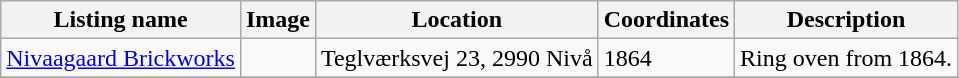<table class="wikitable sortable">
<tr>
<th>Listing name</th>
<th>Image</th>
<th>Location</th>
<th>Coordinates</th>
<th>Description</th>
</tr>
<tr>
<td><a href='#'>Nivaagaard Brickworks</a></td>
<td></td>
<td>Teglværksvej 23, 2990 Nivå</td>
<td>1864</td>
<td>Ring oven from 1864.</td>
</tr>
<tr>
</tr>
</table>
